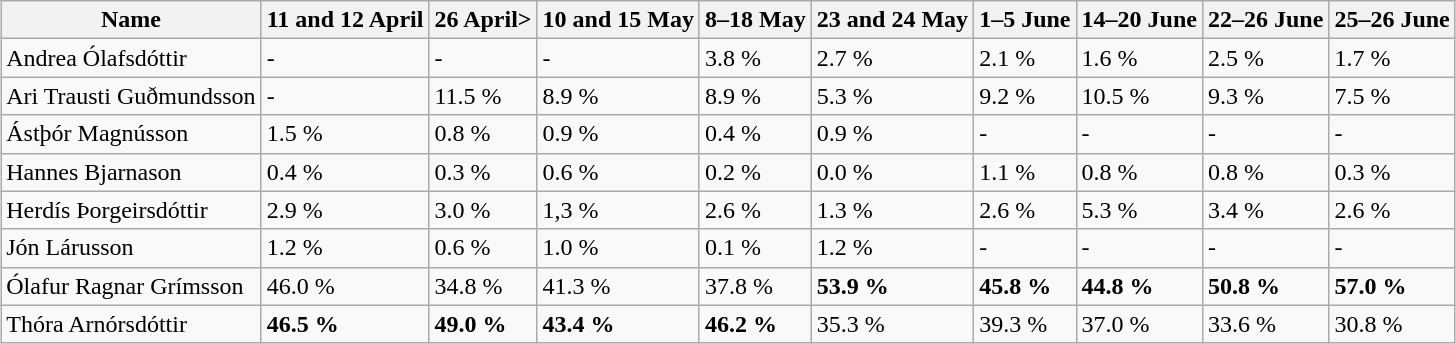<table class="wikitable" style="margin:auto;">
<tr>
<th>Name</th>
<th>11 and 12 April</th>
<th>26 April></th>
<th>10 and 15 May</th>
<th>8–18 May</th>
<th>23 and 24 May</th>
<th>1–5 June</th>
<th>14–20 June</th>
<th>22–26 June</th>
<th>25–26 June</th>
</tr>
<tr>
<td>Andrea Ólafsdóttir</td>
<td>-</td>
<td>-</td>
<td>-</td>
<td>3.8 %</td>
<td>2.7 %</td>
<td>2.1 %</td>
<td>1.6 %</td>
<td>2.5 %</td>
<td>1.7 %</td>
</tr>
<tr>
<td>Ari Trausti Guðmundsson</td>
<td>-</td>
<td>11.5 %</td>
<td>8.9 %</td>
<td>8.9 %</td>
<td>5.3 %</td>
<td>9.2 %</td>
<td>10.5 %</td>
<td>9.3 %</td>
<td>7.5 %</td>
</tr>
<tr>
<td>Ástþór Magnússon</td>
<td>1.5 %</td>
<td>0.8 %</td>
<td>0.9 %</td>
<td>0.4 %</td>
<td>0.9 %</td>
<td>-</td>
<td>-</td>
<td>-</td>
<td>-</td>
</tr>
<tr>
<td>Hannes Bjarnason</td>
<td>0.4 %</td>
<td>0.3 %</td>
<td>0.6 %</td>
<td>0.2 %</td>
<td>0.0 %</td>
<td>1.1 %</td>
<td>0.8 %</td>
<td>0.8 %</td>
<td>0.3 %</td>
</tr>
<tr>
<td>Herdís Þorgeirsdóttir</td>
<td>2.9 %</td>
<td>3.0 %</td>
<td>1,3 %</td>
<td>2.6 %</td>
<td>1.3 %</td>
<td>2.6 %</td>
<td>5.3 %</td>
<td>3.4 %</td>
<td>2.6 %</td>
</tr>
<tr>
<td>Jón Lárusson</td>
<td>1.2 %</td>
<td>0.6 %</td>
<td>1.0 %</td>
<td>0.1 %</td>
<td>1.2 %</td>
<td>-</td>
<td>-</td>
<td>-</td>
<td>-</td>
</tr>
<tr>
<td>Ólafur Ragnar Grímsson</td>
<td>46.0 %</td>
<td>34.8 %</td>
<td>41.3 %</td>
<td>37.8 %</td>
<td><strong>53.9 %</strong></td>
<td><strong>45.8 %</strong></td>
<td><strong>44.8 %</strong></td>
<td><strong>50.8 %</strong></td>
<td><strong>57.0 %</strong></td>
</tr>
<tr>
<td>Thóra Arnórsdóttir</td>
<td><strong>46.5 %</strong></td>
<td><strong>49.0 %</strong></td>
<td><strong>43.4 %</strong></td>
<td><strong>46.2 %</strong></td>
<td>35.3 %</td>
<td>39.3 %</td>
<td>37.0 %</td>
<td>33.6 %</td>
<td>30.8 %</td>
</tr>
</table>
